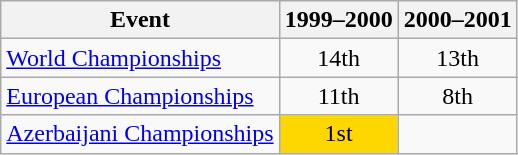<table class="wikitable" style="text-align:center">
<tr>
<th>Event</th>
<th>1999–2000</th>
<th>2000–2001</th>
</tr>
<tr>
<td align=left><a href='#'>World Championships</a></td>
<td>14th</td>
<td>13th</td>
</tr>
<tr>
<td align=left><a href='#'>European Championships</a></td>
<td>11th</td>
<td>8th</td>
</tr>
<tr>
<td align=left><a href='#'>Azerbaijani Championships</a></td>
<td bgcolor=gold>1st</td>
<td></td>
</tr>
</table>
